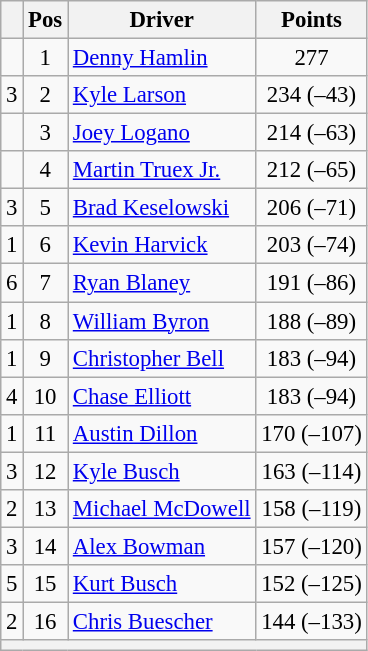<table class="wikitable" style="font-size: 95%">
<tr>
<th></th>
<th>Pos</th>
<th>Driver</th>
<th>Points</th>
</tr>
<tr>
<td align="left"></td>
<td style="text-align:center;">1</td>
<td><a href='#'>Denny Hamlin</a></td>
<td style="text-align:center;">277</td>
</tr>
<tr>
<td align="left"> 3</td>
<td style="text-align:center;">2</td>
<td><a href='#'>Kyle Larson</a></td>
<td style="text-align:center;">234 (–43)</td>
</tr>
<tr>
<td align="left"></td>
<td style="text-align:center;">3</td>
<td><a href='#'>Joey Logano</a></td>
<td style="text-align:center;">214 (–63)</td>
</tr>
<tr>
<td align="left"></td>
<td style="text-align:center;">4</td>
<td><a href='#'>Martin Truex Jr.</a></td>
<td style="text-align:center;">212 (–65)</td>
</tr>
<tr>
<td align="left"> 3</td>
<td style="text-align:center;">5</td>
<td><a href='#'>Brad Keselowski</a></td>
<td style="text-align:center;">206 (–71)</td>
</tr>
<tr>
<td align="left"> 1</td>
<td style="text-align:center;">6</td>
<td><a href='#'>Kevin Harvick</a></td>
<td style="text-align:center;">203 (–74)</td>
</tr>
<tr>
<td align="left"> 6</td>
<td style="text-align:center;">7</td>
<td><a href='#'>Ryan Blaney</a></td>
<td style="text-align:center;">191 (–86)</td>
</tr>
<tr>
<td align="left"> 1</td>
<td style="text-align:center;">8</td>
<td><a href='#'>William Byron</a></td>
<td style="text-align:center;">188 (–89)</td>
</tr>
<tr>
<td align="left"> 1</td>
<td style="text-align:center;">9</td>
<td><a href='#'>Christopher Bell</a></td>
<td style="text-align:center;">183 (–94)</td>
</tr>
<tr>
<td align="left"> 4</td>
<td style="text-align:center;">10</td>
<td><a href='#'>Chase Elliott</a></td>
<td style="text-align:center;">183 (–94)</td>
</tr>
<tr>
<td align="left"> 1</td>
<td style="text-align:center;">11</td>
<td><a href='#'>Austin Dillon</a></td>
<td style="text-align:center;">170 (–107)</td>
</tr>
<tr>
<td align="left"> 3</td>
<td style="text-align:center;">12</td>
<td><a href='#'>Kyle Busch</a></td>
<td style="text-align:center;">163 (–114)</td>
</tr>
<tr>
<td align="left"> 2</td>
<td style="text-align:center;">13</td>
<td><a href='#'>Michael McDowell</a></td>
<td style="text-align:center;">158 (–119)</td>
</tr>
<tr>
<td align="left"> 3</td>
<td style="text-align:center;">14</td>
<td><a href='#'>Alex Bowman</a></td>
<td style="text-align:center;">157 (–120)</td>
</tr>
<tr>
<td align="left"> 5</td>
<td style="text-align:center;">15</td>
<td><a href='#'>Kurt Busch</a></td>
<td style="text-align:center;">152 (–125)</td>
</tr>
<tr>
<td align="left"> 2</td>
<td style="text-align:center;">16</td>
<td><a href='#'>Chris Buescher</a></td>
<td style="text-align:center;">144 (–133)</td>
</tr>
<tr class="sortbottom">
<th colspan="9"></th>
</tr>
</table>
